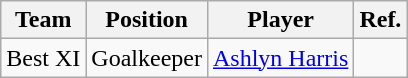<table class="wikitable">
<tr>
<th>Team</th>
<th>Position</th>
<th>Player</th>
<th>Ref.</th>
</tr>
<tr>
<td>Best XI</td>
<td>Goalkeeper</td>
<td> <a href='#'>Ashlyn Harris</a></td>
<td></td>
</tr>
</table>
